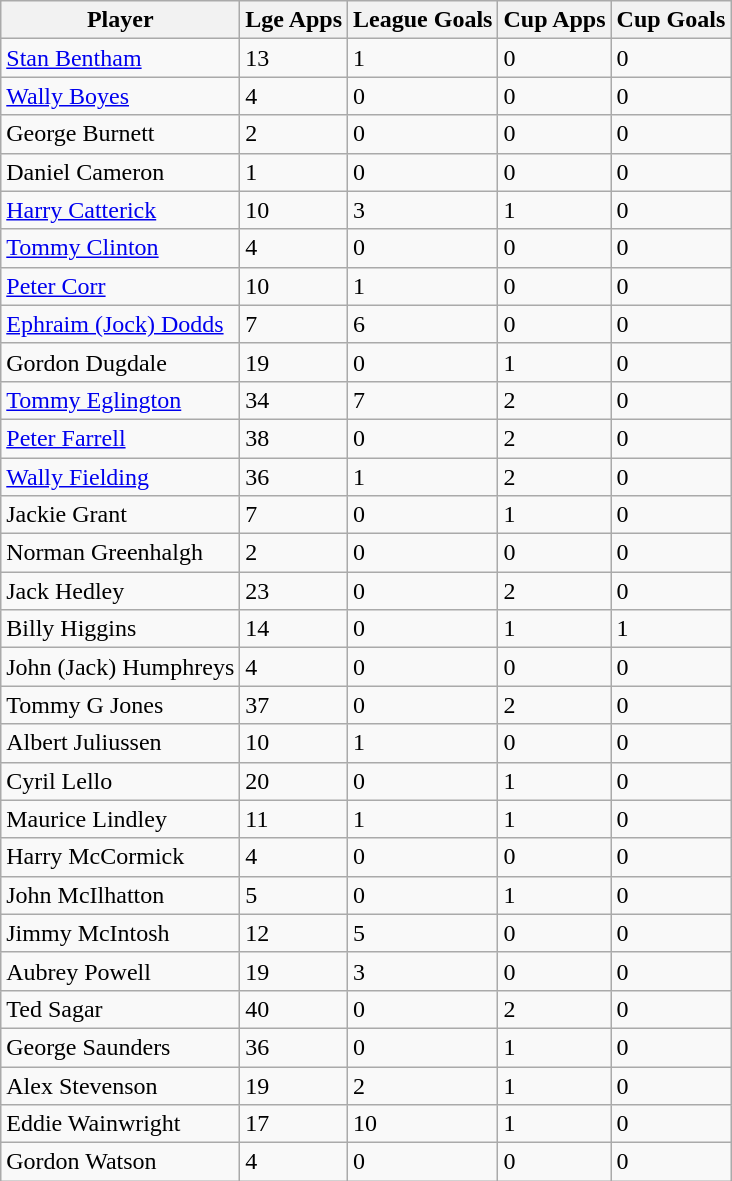<table class="wikitable">
<tr>
<th>Player</th>
<th>Lge Apps</th>
<th>League Goals</th>
<th>Cup Apps</th>
<th>Cup Goals</th>
</tr>
<tr>
<td><a href='#'>Stan Bentham</a></td>
<td>13</td>
<td>1</td>
<td>0</td>
<td>0</td>
</tr>
<tr>
<td><a href='#'>Wally Boyes</a></td>
<td>4</td>
<td>0</td>
<td>0</td>
<td>0</td>
</tr>
<tr>
<td>George Burnett</td>
<td>2</td>
<td>0</td>
<td>0</td>
<td>0</td>
</tr>
<tr>
<td>Daniel Cameron</td>
<td>1</td>
<td>0</td>
<td>0</td>
<td>0</td>
</tr>
<tr>
<td><a href='#'>Harry Catterick</a></td>
<td>10</td>
<td>3</td>
<td>1</td>
<td>0</td>
</tr>
<tr>
<td><a href='#'>Tommy Clinton</a></td>
<td>4</td>
<td>0</td>
<td>0</td>
<td>0</td>
</tr>
<tr>
<td><a href='#'>Peter Corr</a></td>
<td>10</td>
<td>1</td>
<td>0</td>
<td>0</td>
</tr>
<tr>
<td><a href='#'>Ephraim (Jock) Dodds</a></td>
<td>7</td>
<td>6</td>
<td>0</td>
<td>0</td>
</tr>
<tr>
<td>Gordon Dugdale</td>
<td>19</td>
<td>0</td>
<td>1</td>
<td>0</td>
</tr>
<tr>
<td><a href='#'>Tommy Eglington</a></td>
<td>34</td>
<td>7</td>
<td>2</td>
<td>0</td>
</tr>
<tr>
<td><a href='#'>Peter Farrell</a></td>
<td>38</td>
<td>0</td>
<td>2</td>
<td>0</td>
</tr>
<tr>
<td><a href='#'>Wally Fielding</a></td>
<td>36</td>
<td>1</td>
<td>2</td>
<td>0</td>
</tr>
<tr>
<td>Jackie Grant</td>
<td>7</td>
<td>0</td>
<td>1</td>
<td>0</td>
</tr>
<tr>
<td>Norman Greenhalgh</td>
<td>2</td>
<td>0</td>
<td>0</td>
<td>0</td>
</tr>
<tr>
<td>Jack Hedley</td>
<td>23</td>
<td>0</td>
<td>2</td>
<td>0</td>
</tr>
<tr>
<td>Billy Higgins</td>
<td>14</td>
<td>0</td>
<td>1</td>
<td>1</td>
</tr>
<tr>
<td>John (Jack) Humphreys</td>
<td>4</td>
<td>0</td>
<td>0</td>
<td>0</td>
</tr>
<tr>
<td>Tommy G Jones</td>
<td>37</td>
<td>0</td>
<td>2</td>
<td>0</td>
</tr>
<tr>
<td>Albert Juliussen</td>
<td>10</td>
<td>1</td>
<td>0</td>
<td>0</td>
</tr>
<tr>
<td>Cyril Lello</td>
<td>20</td>
<td>0</td>
<td>1</td>
<td>0</td>
</tr>
<tr>
<td>Maurice Lindley</td>
<td>11</td>
<td>1</td>
<td>1</td>
<td>0</td>
</tr>
<tr>
<td>Harry McCormick</td>
<td>4</td>
<td>0</td>
<td>0</td>
<td>0</td>
</tr>
<tr>
<td>John McIlhatton</td>
<td>5</td>
<td>0</td>
<td>1</td>
<td>0</td>
</tr>
<tr>
<td>Jimmy McIntosh</td>
<td>12</td>
<td>5</td>
<td>0</td>
<td>0</td>
</tr>
<tr>
<td>Aubrey Powell</td>
<td>19</td>
<td>3</td>
<td>0</td>
<td>0</td>
</tr>
<tr>
<td>Ted Sagar</td>
<td>40</td>
<td>0</td>
<td>2</td>
<td>0</td>
</tr>
<tr>
<td>George Saunders</td>
<td>36</td>
<td>0</td>
<td>1</td>
<td>0</td>
</tr>
<tr>
<td>Alex Stevenson</td>
<td>19</td>
<td>2</td>
<td>1</td>
<td>0</td>
</tr>
<tr>
<td>Eddie Wainwright</td>
<td>17</td>
<td>10</td>
<td>1</td>
<td>0</td>
</tr>
<tr>
<td>Gordon Watson</td>
<td>4</td>
<td>0</td>
<td>0</td>
<td>0</td>
</tr>
</table>
